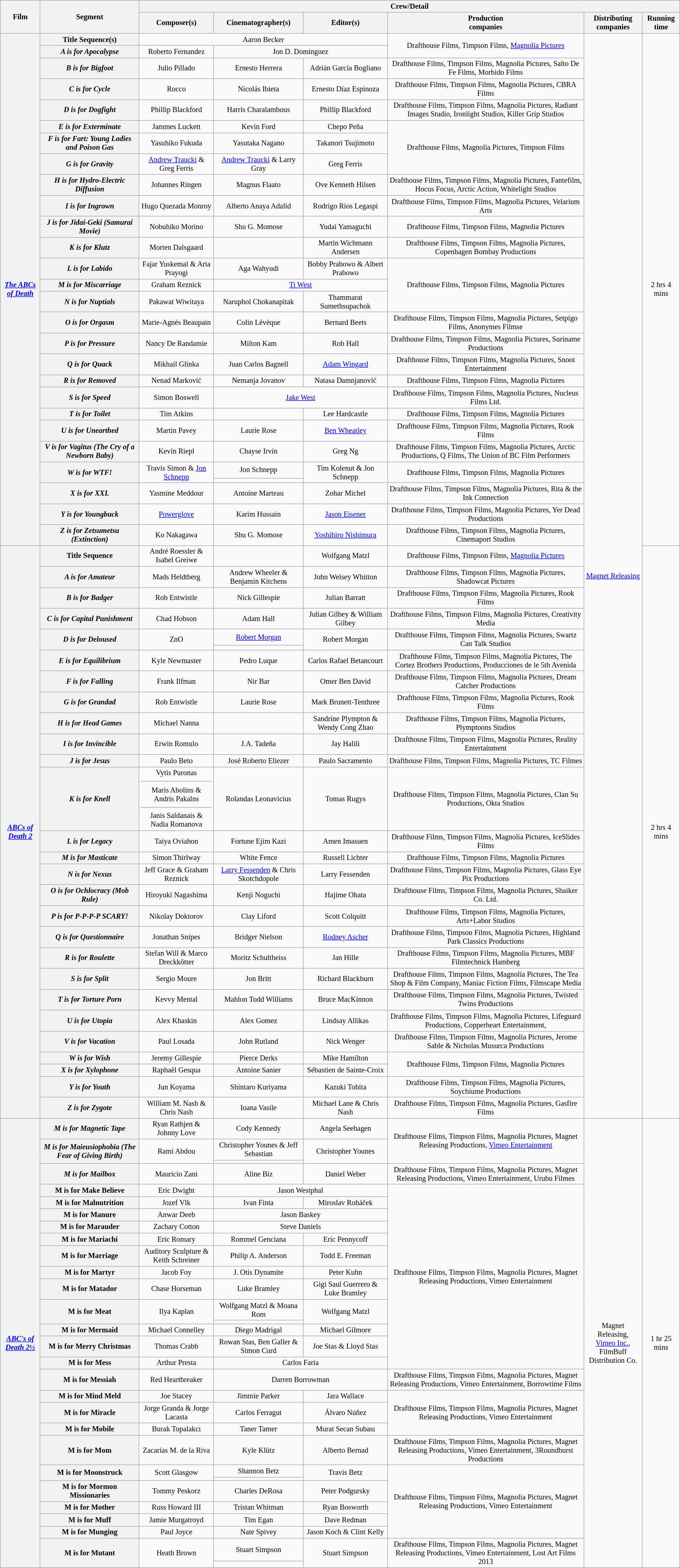<table class="wikitable" style="text-align:center; text-align:center; font-size: 85%;" width:99%;>
<tr>
<th rowspan="2">Film</th>
<th rowspan="2">Segment</th>
<th colspan="6">Crew/Detail</th>
</tr>
<tr>
<th style="text-align:center;">Composer(s)</th>
<th style="text-align:center;">Cinematographer(s)</th>
<th style="text-align:center;">Editor(s)</th>
<th style="text-align:center;">Production <br>companies</th>
<th style="text-align:center;">Distributing <br>companies</th>
<th style="text-align:center;">Running time</th>
</tr>
<tr>
<th rowspan="28"><em><a href='#'>The ABCs of Death</a></em></th>
<th>Title Sequence(s)</th>
<td colspan="3">Aaron Becker</td>
<td rowspan="2">Drafthouse Films, Timpson Films, <a href='#'>Magnolia Pictures</a></td>
<td rowspan="56"><a href='#'>Magnet Releasing</a></td>
<td rowspan="28">2 hrs 4 mins</td>
</tr>
<tr>
<th><em>A is for Apocalypse</em></th>
<td>Roberto Fernandez</td>
<td colspan="2">Jon D. Dominguez</td>
</tr>
<tr>
<th><em>B is for Bigfoot</em></th>
<td>Julio Pillado</td>
<td>Ernesto Herrera</td>
<td>Adrián García Bogliano</td>
<td>Drafthouse Films, Timpson Films, Magnolia Pictures, Salto De Fe Films, Morbido Films</td>
</tr>
<tr>
<th><em>C is for Cycle</em></th>
<td>Rocco</td>
<td>Nicolás Ibieta</td>
<td>Ernesto Díaz Espinoza</td>
<td>Drafthouse Films, Timpson Films, Magnolia Pictures, CBRA Films</td>
</tr>
<tr>
<th><em>D is for Dogfight</em></th>
<td>Phillip Blackford</td>
<td>Harris Charalambous</td>
<td>Phillip Blackford</td>
<td>Drafthouse Films, Timpson Films, Magnolia Pictures, Radiant Images Studio, Ironlight Studios, Killer Grip Studios</td>
</tr>
<tr>
<th><em>E is for Exterminate</em></th>
<td>Jammes Luckett</td>
<td>Kevin Ford</td>
<td>Chepo Peña</td>
<td rowspan="3">Drafthouse Films, Magnolia Pictures, Timpson Films</td>
</tr>
<tr>
<th><em>F is for Fart: Young Ladies and Poison Gas</em></th>
<td>Yasuhiko Fukuda</td>
<td>Yasutaka Nagano</td>
<td>Takanori Tsujimoto</td>
</tr>
<tr>
<th><em>G is for Gravity</em></th>
<td><a href='#'>Andrew Traucki</a> & Greg Ferris</td>
<td><a href='#'>Andrew Traucki</a> & Larry Gray</td>
<td>Greg Ferris</td>
</tr>
<tr>
<th><em>H is for Hydro-Electric Diffusion</em></th>
<td>Johannes Ringen</td>
<td>Magnus Flaato</td>
<td>Ove Kenneth Hilsen</td>
<td>Drafthouse Films, Timpson Films, Magnolia Pictures, Fantefilm, Hocus Focus, Arctic Action, Whitelight Studios</td>
</tr>
<tr>
<th><em>I is for Ingrown</em></th>
<td>Hugo Quezada Monroy</td>
<td>Alberto Anaya Adalid</td>
<td>Rodrigo Rios Legaspi</td>
<td>Drafthouse Films, Timpson Films, Magnolia Pictures, Velarium Arts</td>
</tr>
<tr>
<th><em>J is for Jidai-Geki (Samurai Movie)</em></th>
<td>Nobuhiko Morino</td>
<td>Shu G. Momose</td>
<td>Yudai Yamaguchi</td>
<td>Drafthouse Films, Timpson Films, Magnolia Pictures</td>
</tr>
<tr>
<th><em>K is for Klutz</em></th>
<td>Morten Dalsgaard</td>
<td></td>
<td>Martin Wichmann Andersen</td>
<td>Drafthouse Films, Timpson Films, Magnolia Pictures, Copenhagen Bombay Productions</td>
</tr>
<tr>
<th><em>L is for Labido</em></th>
<td>Fajar Yuskemal & Aria Prayogi</td>
<td>Aga Wahyudi</td>
<td>Bobby Prabowo & Albert Prabowo</td>
<td rowspan="3">Drafthouse Films, Timpson Films, Magnolia Pictures</td>
</tr>
<tr>
<th><em>M is for Miscarriage</em></th>
<td>Graham Reznick</td>
<td colspan="2"><a href='#'>Ti West</a></td>
</tr>
<tr>
<th><em>N is for Nuptials</em></th>
<td>Pakawat Wiwitaya</td>
<td>Naruphol Chokanapitak</td>
<td>Thammarat Sumethsupachok</td>
</tr>
<tr>
<th><em>O is for Orgasm</em></th>
<td>Marie-Agnés Beaupain</td>
<td>Colin Lévèque</td>
<td>Bernard Beets</td>
<td>Drafthouse Films, Timpson Films, Magnolia Pictures, Setpigo Films, Anonymes Filmse</td>
</tr>
<tr>
<th><em>P is for Pressure</em></th>
<td>Nancy De Randamie</td>
<td>Milton Kam</td>
<td>Rob Hall</td>
<td>Drafthouse Films, Timpson Films, Magnolia Pictures, Suriname Productions</td>
</tr>
<tr>
<th><em>Q is for Quack</em></th>
<td>Mikhail Glinka</td>
<td>Juan Carlos Bagnell</td>
<td><a href='#'>Adam Wingard</a></td>
<td>Drafthouse Films, Timpson Films, Magnolia Pictures, Snoot Entertainment</td>
</tr>
<tr>
<th><em>R is for Removed</em></th>
<td>Nenad Marković</td>
<td>Nemanja Jovanov</td>
<td>Natasa Damnjanović</td>
<td>Drafthouse Films, Timpson Films, Magnolia Pictures</td>
</tr>
<tr>
<th><em>S is for Speed</em></th>
<td>Simon Boswell</td>
<td colspan="2"><a href='#'>Jake West</a></td>
<td>Drafthouse Films, Timpson Films, Magnolia Pictures, Nucleus Films Ltd.</td>
</tr>
<tr>
<th><em>T is for Toilet</em></th>
<td>Tim Atkins</td>
<td></td>
<td>Lee Hardcastle</td>
<td>Drafthouse Films, Timpson Films, Magnolia Pictures</td>
</tr>
<tr>
<th><em>U is for Unearthed</em></th>
<td>Martin Pavey</td>
<td>Laurie Rose</td>
<td><a href='#'>Ben Wheatley</a></td>
<td>Drafthouse Films, Timpson Films, Magnolia Pictures, Rook Films</td>
</tr>
<tr>
<th><em>V is for Vagitus (The Cry of a Newborn Baby)</em></th>
<td>Kevin Riepl</td>
<td>Chayse Irvin</td>
<td>Greg Ng</td>
<td>Drafthouse Films, Timpson Films, Magnolia Pictures, Arctic Productions, Q Films, The Union of BC Film Performers</td>
</tr>
<tr>
<th rowspan="2"><em>W is for WTF!</em></th>
<td rowspan="2">Travis Simon & <a href='#'>Jon Schnepp</a></td>
<td>Jon Schnepp</td>
<td rowspan="2">Tim Kolenut & Jon Schnepp</td>
<td rowspan="2">Drafthouse Films, Timpson Films, Magnolia Pictures</td>
</tr>
<tr>
<td></td>
</tr>
<tr>
<th><em>X is for XXL</em></th>
<td>Yasmine Meddour</td>
<td>Antoine Marteau</td>
<td>Zohar Michel</td>
<td>Drafthouse Films, Timpson Films, Magnolia Pictures, Rita & the Ink Connection</td>
</tr>
<tr>
<th><em>Y is for Youngbuck</em></th>
<td><a href='#'>Powerglove</a></td>
<td>Karim Hussain</td>
<td><a href='#'>Jason Eisener</a></td>
<td>Drafthouse Films, Timpson Films, Magnolia Pictures, Yer Dead Productions</td>
</tr>
<tr>
<th><em>Z is for Zetsumetsu (Extinction)</em></th>
<td>Ko Nakagawa</td>
<td>Shu G. Momose</td>
<td><a href='#'>Yoshihiro Nishimura</a></td>
<td>Drafthouse Films, Timpson Films, Magnolia Pictures, Cinemaport Studios</td>
</tr>
<tr>
<th rowspan="28"><em><a href='#'>ABCs of Death 2</a></em></th>
<th>Title Sequence</th>
<td>André Roessler & Isabel Greiwe</td>
<td></td>
<td>Wolfgang Matzl</td>
<td>Drafthouse Films, Timpson Films, <a href='#'>Magnolia Pictures</a></td>
<td rowspan="28">2 hrs 4 mins</td>
</tr>
<tr>
<th><em>A is for Amateur</em></th>
<td>Mads Heldtberg</td>
<td>Andrew Wheeler & Benjamin Kitchens</td>
<td>John Welsey Whitton</td>
<td>Drafthouse Films, Timpson Films, Magnolia Pictures, Shadowcat Pictures</td>
</tr>
<tr>
<th><em>B is for Badger</em></th>
<td>Rob Entwistle</td>
<td>Nick Gillespie</td>
<td>Julian Barratt</td>
<td>Drafthouse Films, Timpson Films, Magnolia Pictures, Rook Films</td>
</tr>
<tr>
<th><em>C is for Capital Punishment</em></th>
<td>Chad Hobson</td>
<td>Adam Hall</td>
<td>Julian Gilbey & William Gilbey</td>
<td>Drafthouse Films, Timpson Films, Magnolia Pictures, Creativity Media</td>
</tr>
<tr>
<th rowspan="2"><em>D is for Deloused</em></th>
<td rowspan="2">ZnO</td>
<td><a href='#'>Robert Morgan</a></td>
<td rowspan="2">Robert Morgan</td>
<td rowspan="2">Drafthouse Films, Timpson Films, Magnolia Pictures, Swartz Can Talk Studios</td>
</tr>
<tr>
<td></td>
</tr>
<tr>
<th><em>E is for Equilibrium</em></th>
<td>Kyle Newmaster</td>
<td>Pedro Luque</td>
<td>Carlos Rafael Betancourt</td>
<td>Drafthouse Films, Timpson Films, Magnolia Pictures, The Cortez Brothers Productions, Producciones de le 5th Avenida</td>
</tr>
<tr>
<th><em>F is for Falling</em></th>
<td>Frank Ilfman</td>
<td>Nir Bar</td>
<td>Omer Ben David</td>
<td>Drafthouse Films, Timpson Films, Magnolia Pictures, Dream Catcher Productions</td>
</tr>
<tr>
<th><em>G is for Grandad</em></th>
<td>Rob Entwistle</td>
<td>Laurie Rose</td>
<td>Mark Brunett-Tenthree</td>
<td>Drafthouse Films, Timpson Films, Magnolia Pictures, Rook Films</td>
</tr>
<tr>
<th><em>H is for Head Games</em></th>
<td>Michael Nanna</td>
<td></td>
<td>Sandrine Plympton & Wendy Cong Zhao</td>
<td>Drafthouse Films, Timpson Films, Magnolia Pictures, Plymptoons Studios</td>
</tr>
<tr>
<th><em>I is for Invincible</em></th>
<td>Erwin Romulo</td>
<td>J.A. Tadeña</td>
<td>Jay Halili</td>
<td>Drafthouse Films, Timpson Films, Magnolia Pictures, Reality Entertainment</td>
</tr>
<tr>
<th><em>J is for Jesus</em></th>
<td>Paulo Beto</td>
<td>José Roberto Eliezer</td>
<td>Paulo Sacramento</td>
<td>Drafthouse Films, Timpson Films, Magnolia Pictures, TC Filmes</td>
</tr>
<tr>
<th><em>K is for Knell</em></th>
<td>Vytis Puronas <hr>Maris Abolins & Andris Pakalns <hr>Janis Saldanais & Nadia Romanova</td>
<td>Rolandas Leonavicius</td>
<td>Tomas Rugys</td>
<td>Drafthouse Films, Timpson Films, Magnolia Pictures, Clan Su Productions, Okta Studios</td>
</tr>
<tr>
<th><em>L is for Legacy</em></th>
<td>Taiya Oviahon</td>
<td>Fortune Ejim Kazi</td>
<td>Amen Imasuen</td>
<td>Drafthouse Films, Timpson Films, Magnolia Pictures, IceSlides Films</td>
</tr>
<tr>
<th><em>M is for Masticate</em></th>
<td>Simon Thirlway</td>
<td>White Fence</td>
<td>Russell Lichter</td>
<td>Drafthouse Films, Timpson Films, Magnolia Pictures</td>
</tr>
<tr>
<th><em>N is for Nexus</em></th>
<td>Jeff Grace & Graham Reznick</td>
<td><a href='#'>Larry Fessenden</a> & Chris Skotchdopole</td>
<td>Larry Fessenden</td>
<td>Drafthouse Films, Timpson Films, Magnolia Pictures, Glass Eye Pix Productions</td>
</tr>
<tr>
<th><em>O is for Ochlocracy (Mob Rule)</em></th>
<td>Hiroyuki Nagashima</td>
<td>Kenji Noguchi</td>
<td>Hajime Ohata</td>
<td>Drafthouse Films, Timpson Films, Magnolia Pictures, Shaiker Co. Ltd.</td>
</tr>
<tr>
<th><em>P is for P-P-P-P SCARY!</em></th>
<td>Nikolay Doktorov</td>
<td>Clay Liford</td>
<td>Scott Colquitt</td>
<td>Drafthouse Films, Timpson Films, Magnolia Pictures, Arts+Labor Studios</td>
</tr>
<tr>
<th><em>Q is for Questionnaire</em></th>
<td>Jonathan Snipes</td>
<td>Bridger Nielson</td>
<td><a href='#'>Rodney Ascher</a></td>
<td>Drafthouse Films, Timpson Films, Magnolia Pictures, Highland Park Classics Productions</td>
</tr>
<tr>
<th><em>R is for Roulette</em></th>
<td>Stefan Will & Marco Dreckkötter</td>
<td>Moritz Schultheiss</td>
<td>Jan Hille</td>
<td>Drafthouse Films, Timpson Films, Magnolia Pictures, MBF Filmtechnick Hamberg</td>
</tr>
<tr>
<th><em>S is for Split</em></th>
<td>Sergio Moure</td>
<td>Jon Britt</td>
<td>Richard Blackburn</td>
<td>Drafthouse Films, Timpson Films, Magnolia Pictures, The Tea Shop & Film Company, Maniac Fiction Films, Filmscape Media</td>
</tr>
<tr>
<th><em>T is for Torture Porn</em></th>
<td>Kevvy Mental</td>
<td>Mahlon Todd Williams</td>
<td>Bruce MacKinnon</td>
<td>Drafthouse Films, Timpson Films, Magnolia Pictures, Twisted Twins Productions</td>
</tr>
<tr>
<th><em>U is for Utopia</em></th>
<td>Alex Khaskin</td>
<td>Alex Gomez</td>
<td>Lindsay Allikas</td>
<td>Drafthouse Films, Timpson Films, Magnolia Pictures, Lifeguard Productions, Copperheart Entertainment,</td>
</tr>
<tr>
<th><em>V is for Vacation</em></th>
<td>Paul Losada</td>
<td>John Rutland</td>
<td>Nick Wenger</td>
<td>Drafthouse Films, Timpson Films, Magnolia Pictures, Jerome Sable & Nicholas Musurca Productions</td>
</tr>
<tr>
<th><em>W is for Wish</em></th>
<td>Jeremy Gillespie</td>
<td>Pierce Derks</td>
<td>Mike Hamilton</td>
<td rowspan="2">Drafthouse Films, Timpson Films, Magnolia Pictures</td>
</tr>
<tr>
<th><em>X is for Xylophone</em></th>
<td>Raphaël Gesqua</td>
<td>Antoine Sanier</td>
<td>Sébastien de Sainte-Croix</td>
</tr>
<tr>
<th><em>Y is for Youth</em></th>
<td>Jun Koyama</td>
<td>Shintaro Kuriyama</td>
<td>Kazuki Tobita</td>
<td>Drafthouse Films, Timpson Films, Magnolia Pictures, Soychiume Productions</td>
</tr>
<tr>
<th><em>Z is for Zygote</em></th>
<td>William M. Nash & Chris Nash</td>
<td>Ioana Vasile</td>
<td>Michael Lane & Chris Nash</td>
<td>Drafthouse Films, Timpson Films, Magnolia Pictures, Gasfire Films</td>
</tr>
<tr>
<th rowspan="30"><em><a href='#'>ABC's of Death 2½</a></em></th>
<th><em>M is for Magnetic Tape</em></th>
<td>Ryan Rathjen & Johnny Love</td>
<td>Cody Kennedy</td>
<td>Angela Seehagen</td>
<td rowspan="3">Drafthouse Films, Timpson Films, Magnolia Pictures, Magnet Releasing Productions, <a href='#'>Vimeo Entertainment</a></td>
<td rowspan="30">Magnet Releasing, <br><a href='#'>Vimeo Inc.</a>, <br>FilmBuff Distribution Co.</td>
<td rowspan="30">1 hr 25 mins</td>
</tr>
<tr>
<th rowspan="2"><em>M is for Maieusiophobia (The Fear of Giving Birth)</em></th>
<td rowspan="2">Rami Abdou</td>
<td>Christopher Younes & Jeff Sebastian</td>
<td rowspan="2">Christopher Younes</td>
</tr>
<tr>
<td></td>
</tr>
<tr>
<th><em>M is for Mailbox</th>
<td>Mauricio Zani</td>
<td>Aline Biz</td>
<td>Daniel Weber</td>
<td>Drafthouse Films, Timpson Films, Magnolia Pictures, Magnet Releasing Productions, Vimeo Entertainment, Urubu Filmes</td>
</tr>
<tr>
<th></em>M is for Make Believe<em></th>
<td>Eric Dwight</td>
<td colspan="2">Jason Westphal</td>
<td rowspan="13">Drafthouse Films, Timpson Films, Magnolia Pictures, Magnet Releasing Productions, Vimeo Entertainment</td>
</tr>
<tr>
<th></em>M is for Malnutrition<em></th>
<td>Jozef Vlk</td>
<td>Ivan Finta</td>
<td>Miroslav Roháček</td>
</tr>
<tr>
<th></em>M is for Manure<em></th>
<td>Anwar Deeb</td>
<td colspan="2">Jason Baskey</td>
</tr>
<tr>
<th></em>M is for Marauder<em></th>
<td>Zachary Cotton</td>
<td colspan="2">Steve Daniels</td>
</tr>
<tr>
<th></em>M is for Mariachi<em></th>
<td>Eric Romary</td>
<td>Rommel Genciana</td>
<td>Eric Pennycoff</td>
</tr>
<tr>
<th></em>M is for Marriage<em></th>
<td>Auditory Sculpture & Keith Schreiner</td>
<td>Philip A. Anderson</td>
<td>Todd E. Freeman</td>
</tr>
<tr>
<th></em> M is for Martyr<em></th>
<td>Jacob Foy</td>
<td>J. Otis Dynamite</td>
<td>Peter Kuhn</td>
</tr>
<tr>
<th></em>M is for Matador<em></th>
<td>Chase Horseman</td>
<td>Luke Bramley</td>
<td>Gigi Saul Guerrero & Luke Bramley</td>
</tr>
<tr>
<th rowspan="2"></em>M is for Meat<em></th>
<td rowspan="2">Ilya Kaplan</td>
<td>Wolfgang Matzl & Moana Rom</td>
<td rowspan="2">Wolfgang Matzl</td>
</tr>
<tr>
<td></td>
</tr>
<tr>
<th></em>M is for Mermaid<em></th>
<td>Michael Connelley</td>
<td>Diego Madrigal</td>
<td>Michael Gilmore</td>
</tr>
<tr>
<th></em>M is for Merry Christmas<em></th>
<td>Thomas Crabb</td>
<td>Rowan Stas, Ben Galler & Simon Curd</td>
<td>Joe Stas & Lloyd Stas</td>
</tr>
<tr>
<th></em>M is for Mess<em></th>
<td>Arthur Presta</td>
<td colspan="2">Carlos Faria</td>
</tr>
<tr>
<th></em>M is for Messiah<em></th>
<td>Red Heartbreaker</td>
<td colspan="2">Darren Borrowman</td>
<td>Drafthouse Films, Timpson Films, Magnolia Pictures, Magnet Releasing Productions, Vimeo Entertainment, Borrowtime Films</td>
</tr>
<tr>
<th></em>M is for Mind Meld<em></th>
<td>Joe Stacey</td>
<td>Jimmie Parker</td>
<td>Jara Wallace</td>
<td rowspan="3">Drafthouse Films, Timpson Films, Magnolia Pictures, Magnet Releasing Productions, Vimeo Entertainment</td>
</tr>
<tr>
<th></em>M is for Miracle<em></th>
<td>Jorge Granda & Jorge Lacasta</td>
<td>Carlos Ferragut</td>
<td>Álvaro Núñez</td>
</tr>
<tr>
<th></em>M is for Mobile<em></th>
<td>Burak Topalakcı</td>
<td>Taner Tamer</td>
<td>Murat Secan Subası</td>
</tr>
<tr>
<th></em>M is for Mom<em></th>
<td>Zacarías M. de la Riva</td>
<td>Kyle Klütz</td>
<td>Alberto Bernad</td>
<td>Drafthouse Films, Timpson Films, Magnolia Pictures, Magnet Releasing Productions, Vimeo Entertainment, 3Roundburst Productions</td>
</tr>
<tr>
<th rowspan="2"></em>M is for Moonstruck<em></th>
<td rowspan="2">Scott Glasgow</td>
<td>Shannon Betz</td>
<td rowspan="2">Travis Betz</td>
<td rowspan="6">Drafthouse Films, Timpson Films, Magnolia Pictures, Magnet Releasing Productions, Vimeo Entertainment</td>
</tr>
<tr>
<td></td>
</tr>
<tr>
<th></em>M is for Mormon Missionaries<em></th>
<td>Tommy Peskorz</td>
<td>Charles DeRosa</td>
<td>Peter Podgursky</td>
</tr>
<tr>
<th></em>M is for Mother<em></th>
<td>Russ Howard III</td>
<td>Tristan Whitman</td>
<td>Ryan Bosworth</td>
</tr>
<tr>
<th></em>M is for Muff<em></th>
<td>Jamie Murgatroyd</td>
<td>Tim Egan</td>
<td>Dave Redman</td>
</tr>
<tr>
<th></em>M is for Munging<em></th>
<td>Paul Joyce</td>
<td>Nate Spivey</td>
<td>Jason Koch & Clint Kelly</td>
</tr>
<tr>
<th rowspan="2"></em>M is for Mutant<em></th>
<td rowspan="2">Heath Brown</td>
<td>Stuart Simpson</td>
<td rowspan="2">Stuart Simpson</td>
<td rowspan="2">Drafthouse Films, Timpson Films, Magnolia Pictures, Magnet Releasing Productions, Vimeo Entertainment, Lost Art Films 2013</td>
</tr>
<tr>
<td></td>
</tr>
</table>
